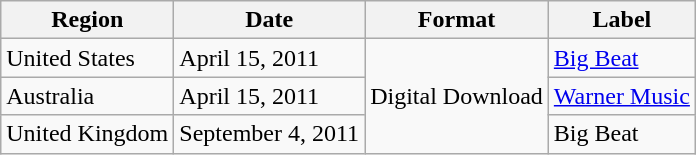<table class="wikitable">
<tr>
<th>Region</th>
<th>Date</th>
<th>Format</th>
<th>Label</th>
</tr>
<tr>
<td>United States</td>
<td>April 15, 2011</td>
<td rowspan="3">Digital Download</td>
<td><a href='#'>Big Beat</a></td>
</tr>
<tr>
<td>Australia</td>
<td>April 15, 2011</td>
<td><a href='#'>Warner Music</a></td>
</tr>
<tr>
<td>United Kingdom</td>
<td>September 4, 2011</td>
<td>Big Beat</td>
</tr>
</table>
